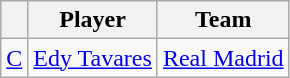<table class="wikitable">
<tr>
<th align="center"></th>
<th align="center">Player</th>
<th align="center">Team</th>
</tr>
<tr>
<td align=center><a href='#'>C</a></td>
<td> <a href='#'>Edy Tavares</a></td>
<td><a href='#'>Real Madrid</a></td>
</tr>
</table>
